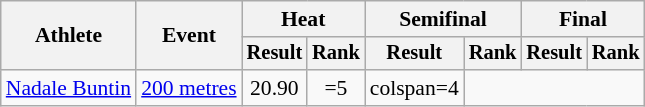<table class="wikitable" style="font-size:90%">
<tr>
<th rowspan="2">Athlete</th>
<th rowspan="2">Event</th>
<th colspan="2">Heat</th>
<th colspan="2">Semifinal</th>
<th colspan="2">Final</th>
</tr>
<tr style="font-size:95%">
<th>Result</th>
<th>Rank</th>
<th>Result</th>
<th>Rank</th>
<th>Result</th>
<th>Rank</th>
</tr>
<tr align=center>
<td align=left><a href='#'>Nadale Buntin</a></td>
<td align=left><a href='#'>200 metres</a></td>
<td>20.90</td>
<td>=5</td>
<td>colspan=4 </td>
</tr>
</table>
